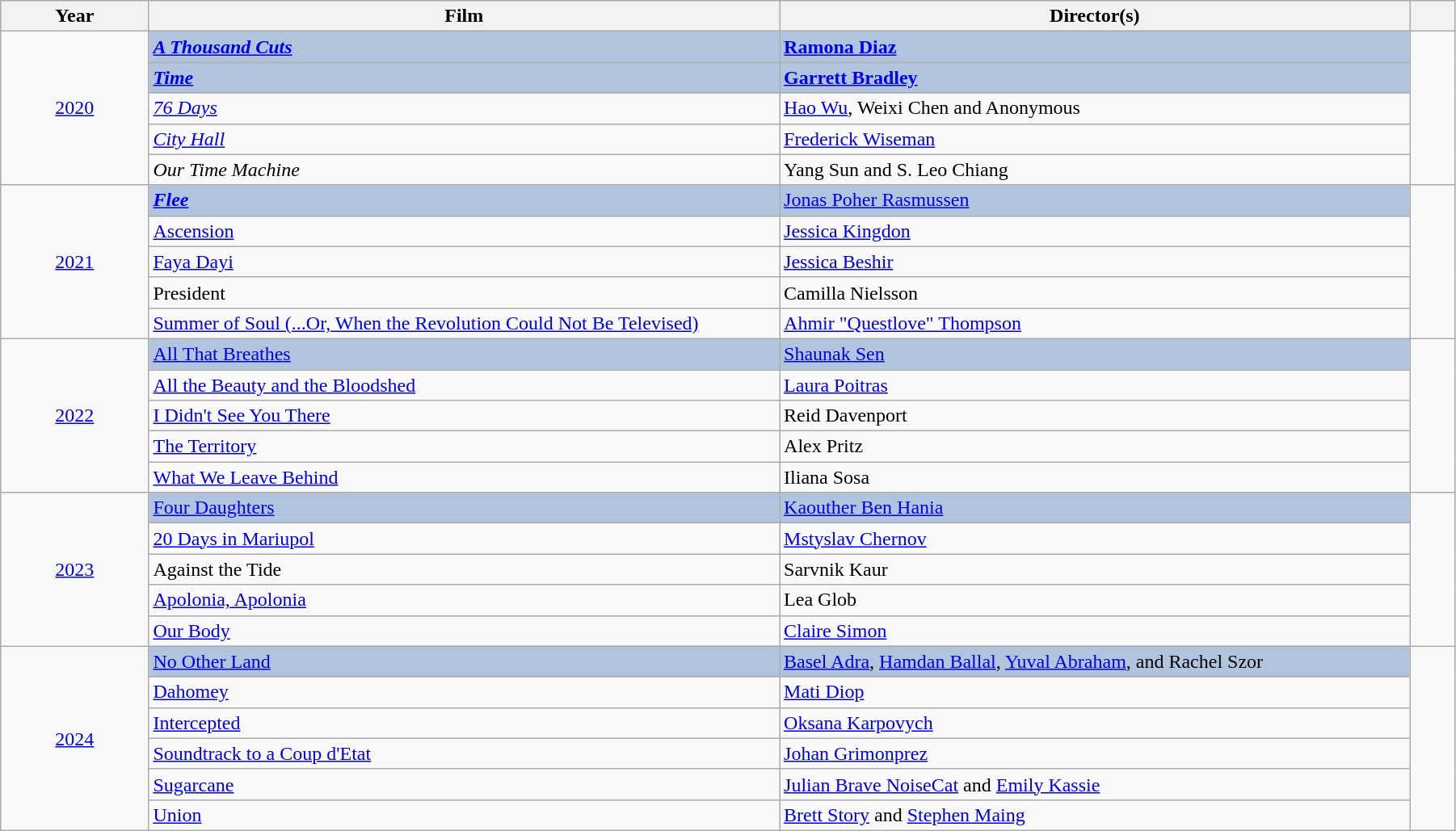<table class="wikitable" width="95%" cellpadding="5">
<tr>
<th width="100"><strong>Year</strong></th>
<th width="450"><strong>Film</strong></th>
<th width="450"><strong>Director(s)</strong></th>
<th width="25"><strong></strong></th>
</tr>
<tr>
<td rowspan="5" style="text-align:center;"><a href='#'>2020</a></td>
<td style="background:#B0C4DE"><strong><em><a href='#'>A Thousand Cuts</a></em></strong></td>
<td style="background:#B0C4DE"><strong><a href='#'>Ramona Diaz</a></strong></td>
<td rowspan="5" style="text-align:center;"><br></td>
</tr>
<tr>
<td style="background:#B0C4DE"><strong><em><a href='#'>Time</a></em></strong></td>
<td style="background:#B0C4DE"><strong><a href='#'>Garrett Bradley</a></strong></td>
</tr>
<tr>
<td><em><a href='#'>76 Days</a></em></td>
<td><a href='#'>Hao Wu</a>, Weixi Chen and Anonymous</td>
</tr>
<tr>
<td><em><a href='#'>City Hall</a></em></td>
<td><a href='#'>Frederick Wiseman</a></td>
</tr>
<tr>
<td><em>Our Time Machine</em></td>
<td>Yang Sun and S. Leo Chiang</td>
</tr>
<tr>
<td rowspan="5" style="text-align:center;"><a href='#'>2021</a></td>
<td style="background:#B0C4DE"><strong><em><a href='#'>Flee</a><em> <strong></td>
<td style="background:#B0C4DE"></strong><a href='#'>Jonas Poher Rasmussen</a><strong></td>
<td rowspan="5" style="text-align:center;"><br></td>
</tr>
<tr>
<td></em><a href='#'>Ascension</a><em></td>
<td><a href='#'>Jessica Kingdon</a></td>
</tr>
<tr>
<td></em><a href='#'>Faya Dayi</a><em></td>
<td><a href='#'>Jessica Beshir</a></td>
</tr>
<tr>
<td></em>President<em></td>
<td>Camilla Nielsson</td>
</tr>
<tr>
<td></em><a href='#'>Summer of Soul (...Or, When the Revolution Could Not Be Televised)</a><em></td>
<td><a href='#'>Ahmir "Questlove" Thompson</a></td>
</tr>
<tr>
<td rowspan="5" style="text-align:center;"><a href='#'>2022</a></td>
<td style="background:#B0C4DE"></em></strong><a href='#'>All That Breathes</a><strong><em></td>
<td style="background:#B0C4DE"></strong><a href='#'>Shaunak Sen</a><strong></td>
<td rowspan="5" style="text-align:center;"></td>
</tr>
<tr>
<td></em><a href='#'>All the Beauty and the Bloodshed</a><em></td>
<td><a href='#'>Laura Poitras</a></td>
</tr>
<tr>
<td></em><a href='#'>I Didn't See You There</a><em></td>
<td>Reid Davenport</td>
</tr>
<tr>
<td></em><a href='#'>The Territory</a><em></td>
<td>Alex Pritz</td>
</tr>
<tr>
<td></em><a href='#'>What We Leave Behind</a><em></td>
<td>Iliana Sosa</td>
</tr>
<tr>
<td rowspan="5" style="text-align:center;"><a href='#'>2023</a></td>
<td style="background:#B0C4DE"></em></strong><a href='#'>Four Daughters</a><strong><em></td>
<td style="background:#B0C4DE"></strong><a href='#'>Kaouther Ben Hania</a><strong></td>
<td rowspan="5" style="text-align:center;"></td>
</tr>
<tr>
<td></em><a href='#'>20 Days in Mariupol</a><em></td>
<td><a href='#'>Mstyslav Chernov</a></td>
</tr>
<tr>
<td></em>Against the Tide<em></td>
<td>Sarvnik Kaur</td>
</tr>
<tr>
<td></em><a href='#'>Apolonia, Apolonia</a><em></td>
<td>Lea Glob</td>
</tr>
<tr>
<td></em><a href='#'>Our Body</a><em></td>
<td><a href='#'>Claire Simon</a></td>
</tr>
<tr>
<td rowspan="6" style="text-align:center;"><a href='#'>2024</a></td>
<td style="background:#B0C4DE"></em></strong><a href='#'>No Other Land</a><strong><em></td>
<td style="background:#B0C4DE"></strong><a href='#'>Basel Adra</a>, <a href='#'>Hamdan Ballal</a>, <a href='#'>Yuval Abraham</a>, and Rachel Szor<strong></td>
<td rowspan="6" style="text-align:center;"></td>
</tr>
<tr>
<td></em><a href='#'>Dahomey</a><em></td>
<td><a href='#'>Mati Diop</a></td>
</tr>
<tr>
<td></em><a href='#'>Intercepted</a><em></td>
<td><a href='#'>Oksana Karpovych</a></td>
</tr>
<tr>
<td></em><a href='#'>Soundtrack to a Coup d'Etat</a><em></td>
<td><a href='#'>Johan Grimonprez</a></td>
</tr>
<tr>
<td></em><a href='#'>Sugarcane</a><em></td>
<td><a href='#'>Julian Brave NoiseCat</a> and <a href='#'>Emily Kassie</a></td>
</tr>
<tr>
<td></em><a href='#'>Union</a><em></td>
<td><a href='#'>Brett Story</a> and <a href='#'>Stephen Maing</a></td>
</tr>
</table>
